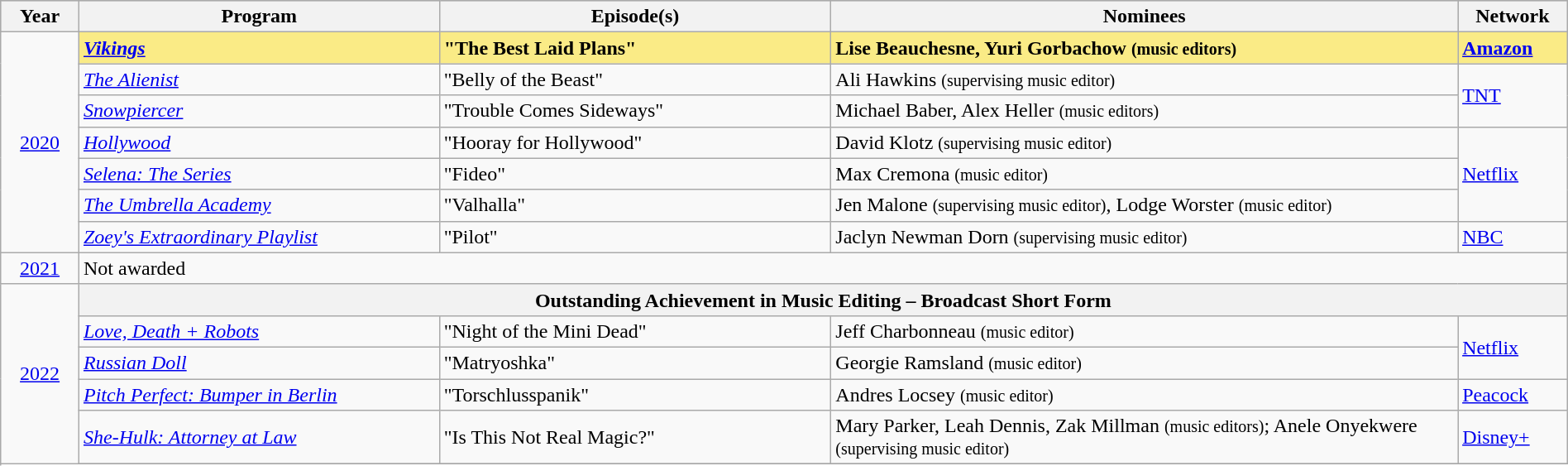<table class="wikitable" style="width:100%">
<tr bgcolor="#bebebe">
<th width="5%">Year</th>
<th width="23%">Program</th>
<th width="25%">Episode(s)</th>
<th width="40%">Nominees</th>
<th width="7%">Network</th>
</tr>
<tr>
<td rowspan=7 style="text-align:center"><a href='#'>2020</a><br></td>
<td style="background:#FAEB86;"><strong><em><a href='#'>Vikings</a></em></strong></td>
<td style="background:#FAEB86;"><strong>"The Best Laid Plans"</strong></td>
<td style="background:#FAEB86;"><strong>Lise Beauchesne, Yuri Gorbachow <small>(music editors)</small></strong></td>
<td style="background:#FAEB86;"><strong><a href='#'>Amazon</a></strong></td>
</tr>
<tr>
<td><em><a href='#'>The Alienist</a></em></td>
<td>"Belly of the Beast"</td>
<td>Ali Hawkins <small>(supervising music editor)</small></td>
<td rowspan="2"><a href='#'>TNT</a></td>
</tr>
<tr>
<td><em><a href='#'>Snowpiercer</a></em></td>
<td>"Trouble Comes Sideways"</td>
<td>Michael Baber, Alex Heller <small>(music editors)</small></td>
</tr>
<tr>
<td><em><a href='#'>Hollywood</a></em></td>
<td>"Hooray for Hollywood"</td>
<td>David Klotz <small>(supervising music editor)</small></td>
<td rowspan="3"><a href='#'>Netflix</a></td>
</tr>
<tr>
<td><em><a href='#'>Selena: The Series</a></em></td>
<td>"Fideo"</td>
<td>Max Cremona <small>(music editor)</small></td>
</tr>
<tr>
<td><em><a href='#'>The Umbrella Academy</a></em></td>
<td>"Valhalla"</td>
<td>Jen Malone <small>(supervising music editor)</small>, Lodge Worster <small>(music editor)</small></td>
</tr>
<tr>
<td><em><a href='#'>Zoey's Extraordinary Playlist</a></em></td>
<td>"Pilot"</td>
<td>Jaclyn Newman Dorn <small>(supervising music editor)</small></td>
<td><a href='#'>NBC</a></td>
</tr>
<tr>
<td style="text-align:center"><a href='#'>2021</a></td>
<td colspan="4">Not awarded</td>
</tr>
<tr>
<td rowspan=6 style="text-align:center"><a href='#'>2022</a><br></td>
<th colspan="4">Outstanding Achievement in Music Editing – Broadcast Short Form</th>
</tr>
<tr>
<td><em><a href='#'>Love, Death + Robots</a></em></td>
<td>"Night of the Mini Dead"</td>
<td>Jeff Charbonneau <small>(music editor)</small></td>
<td rowspan="2"><a href='#'>Netflix</a></td>
</tr>
<tr>
<td><em><a href='#'>Russian Doll</a></em></td>
<td>"Matryoshka"</td>
<td>Georgie Ramsland <small>(music editor)</small></td>
</tr>
<tr>
<td><em><a href='#'>Pitch Perfect: Bumper in Berlin</a></em></td>
<td>"Torschlusspanik"</td>
<td>Andres Locsey <small>(music editor)</small></td>
<td><a href='#'>Peacock</a></td>
</tr>
<tr>
<td><em><a href='#'>She-Hulk: Attorney at Law</a></em></td>
<td>"Is This Not Real Magic?"</td>
<td>Mary Parker, Leah Dennis, Zak Millman <small>(music editors)</small>; Anele Onyekwere <small>(supervising music editor)</small></td>
<td><a href='#'>Disney+</a></td>
</tr>
<tr>
</tr>
</table>
